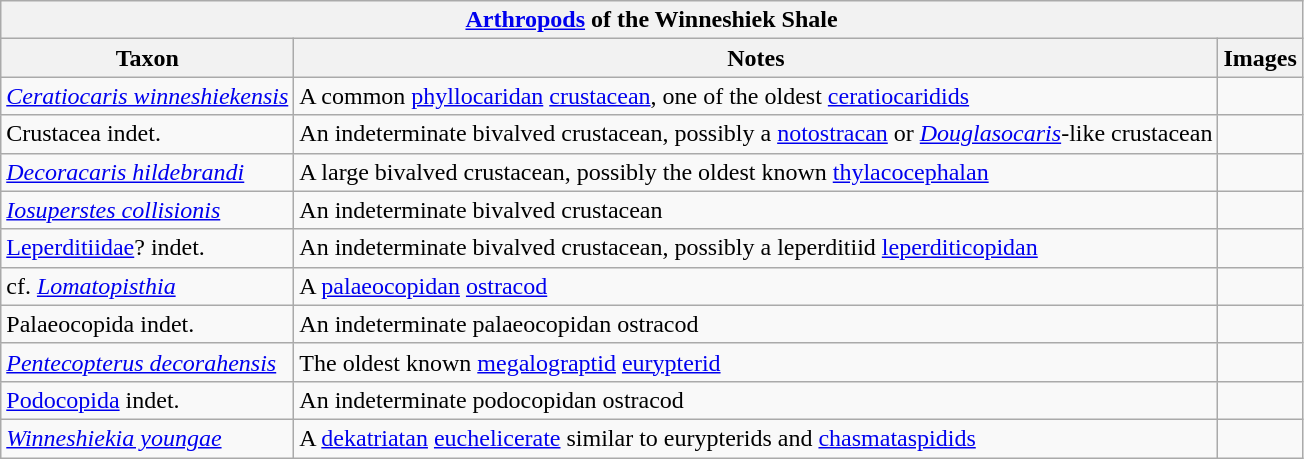<table class="wikitable" align="center">
<tr>
<th colspan="3" align="center"><strong><a href='#'>Arthropods</a> of the Winneshiek Shale</strong></th>
</tr>
<tr>
<th>Taxon</th>
<th>Notes</th>
<th>Images</th>
</tr>
<tr>
<td><em><a href='#'>Ceratiocaris winneshiekensis</a></em></td>
<td>A common <a href='#'>phyllocaridan</a> <a href='#'>crustacean</a>, one of the oldest <a href='#'>ceratiocaridids</a></td>
<td></td>
</tr>
<tr>
<td>Crustacea indet.</td>
<td>An indeterminate bivalved crustacean, possibly a <a href='#'>notostracan</a> or <em><a href='#'>Douglasocaris</a></em>-like crustacean</td>
<td></td>
</tr>
<tr>
<td><em><a href='#'>Decoracaris hildebrandi</a></em></td>
<td>A large bivalved crustacean, possibly the oldest known <a href='#'>thylacocephalan</a></td>
<td></td>
</tr>
<tr>
<td><em><a href='#'>Iosuperstes collisionis</a></em></td>
<td>An indeterminate bivalved crustacean</td>
<td></td>
</tr>
<tr>
<td><a href='#'>Leperditiidae</a>? indet.</td>
<td>An indeterminate bivalved crustacean, possibly a leperditiid <a href='#'>leperditicopidan</a></td>
<td></td>
</tr>
<tr>
<td>cf. <em><a href='#'>Lomatopisthia</a></em></td>
<td>A <a href='#'>palaeocopidan</a> <a href='#'>ostracod</a></td>
<td></td>
</tr>
<tr>
<td>Palaeocopida indet.</td>
<td>An indeterminate palaeocopidan ostracod</td>
<td></td>
</tr>
<tr>
<td><em><a href='#'>Pentecopterus decorahensis</a></em></td>
<td>The oldest known <a href='#'>megalograptid</a> <a href='#'>eurypterid</a></td>
<td></td>
</tr>
<tr>
<td><a href='#'>Podocopida</a> indet.</td>
<td>An indeterminate podocopidan ostracod</td>
<td></td>
</tr>
<tr>
<td><em><a href='#'>Winneshiekia youngae</a></em></td>
<td>A <a href='#'>dekatriatan</a> <a href='#'>euchelicerate</a> similar to eurypterids and <a href='#'>chasmataspidids</a></td>
<td></td>
</tr>
</table>
